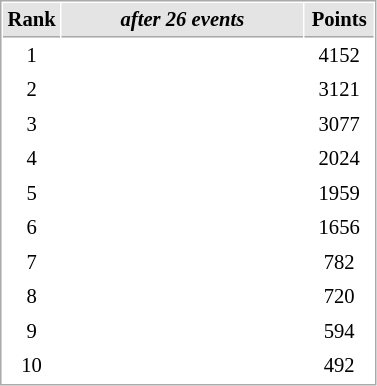<table cellspacing="1" cellpadding="3" style="border:1px solid #AAAAAA;font-size:86%">
<tr bgcolor="#E4E4E4">
<th style="border-bottom:1px solid #AAAAAA" width=10>Rank</th>
<th style="border-bottom:1px solid #AAAAAA" width=155><em>after 26 events</em></th>
<th style="border-bottom:1px solid #AAAAAA" width=40>Points</th>
</tr>
<tr>
<td align=center>1</td>
<td></td>
<td align=center>4152</td>
</tr>
<tr>
<td align=center>2</td>
<td></td>
<td align=center>3121</td>
</tr>
<tr>
<td align=center>3</td>
<td></td>
<td align=center>3077</td>
</tr>
<tr>
<td align=center>4</td>
<td></td>
<td align=center>2024</td>
</tr>
<tr>
<td align=center>5</td>
<td></td>
<td align=center>1959</td>
</tr>
<tr>
<td align=center>6</td>
<td></td>
<td align=center>1656</td>
</tr>
<tr>
<td align=center>7</td>
<td></td>
<td align=center>782</td>
</tr>
<tr>
<td align=center>8</td>
<td></td>
<td align=center>720</td>
</tr>
<tr>
<td align=center>9</td>
<td></td>
<td align=center>594</td>
</tr>
<tr>
<td align=center>10</td>
<td></td>
<td align=center>492</td>
</tr>
</table>
